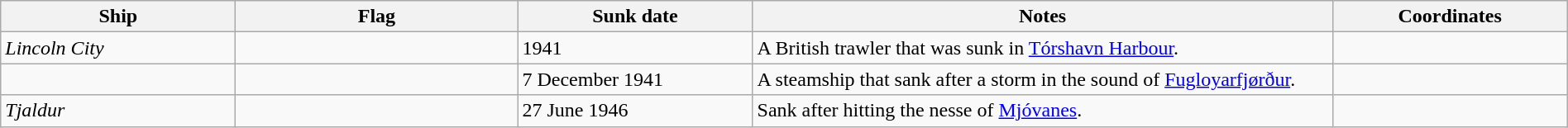<table class=wikitable | style = "width:100%">
<tr>
<th style="width:15%">Ship</th>
<th style="width:18%">Flag</th>
<th style="width:15%">Sunk date</th>
<th style="width:37%">Notes</th>
<th style="width:15%">Coordinates</th>
</tr>
<tr>
<td><em>Lincoln City</em></td>
<td></td>
<td>1941</td>
<td>A British trawler that was sunk in <a href='#'>Tórshavn Harbour</a>.</td>
<td></td>
</tr>
<tr>
<td></td>
<td></td>
<td>7 December 1941</td>
<td>A steamship that sank after a storm in the sound of <a href='#'>Fugloyarfjørður</a>.</td>
<td></td>
</tr>
<tr>
<td><em>Tjaldur</em></td>
<td></td>
<td>27 June 1946</td>
<td>Sank after hitting the nesse of <a href='#'>Mjóvanes</a>.</td>
<td></td>
</tr>
</table>
